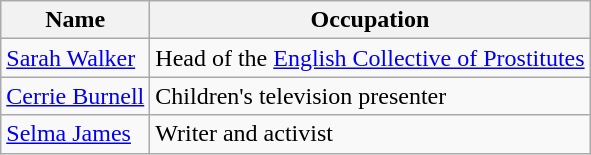<table class="wikitable sortable">
<tr>
<th>Name</th>
<th>Occupation</th>
</tr>
<tr>
<td><a href='#'>Sarah Walker</a></td>
<td>Head of the <a href='#'>English Collective of Prostitutes</a></td>
</tr>
<tr>
<td><a href='#'>Cerrie Burnell</a></td>
<td>Children's television presenter</td>
</tr>
<tr>
<td><a href='#'>Selma James</a></td>
<td>Writer and activist</td>
</tr>
</table>
